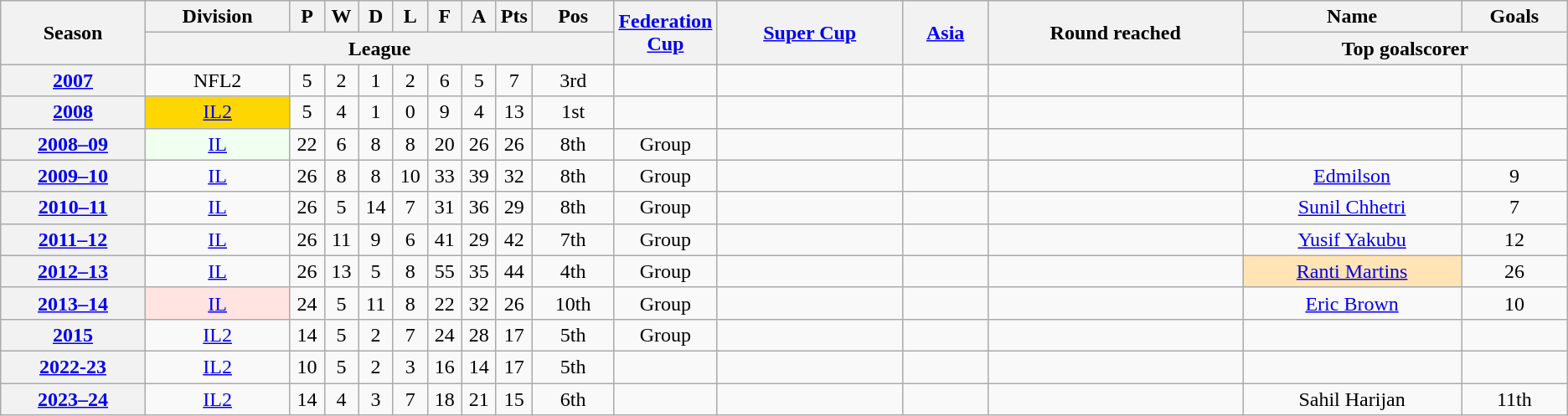<table class="wikitable sortable" style="text-align: center">
<tr>
<th scope="col" rowspan="2" scope="col">Season</th>
<th scope="col">Division</th>
<th width="20" scope="col">P</th>
<th width="20" scope="col">W</th>
<th width="20" scope="col">D</th>
<th width="20" scope="col">L</th>
<th width="20" scope="col">F</th>
<th width="20" scope="col">A</th>
<th width="20" scope="col">Pts</th>
<th scope="col">Pos</th>
<th rowspan="2" width=6% scope="col" class="unsortable"><a href='#'>Federation Cup</a></th>
<th rowspan="2" scope="col"><a href='#'>Super Cup</a></th>
<th rowspan="2" scope="col"><a href='#'>Asia</a></th>
<th rowspan="2" scope="col">Round reached</th>
<th scope="col">Name</th>
<th scope="col">Goals</th>
</tr>
<tr class="unsortable">
<th colspan="9" scope="col">League</th>
<th colspan="2" scope="col">Top goalscorer</th>
</tr>
<tr>
<th scope="row"><a href='#'>2007</a></th>
<td>NFL2</td>
<td>5</td>
<td>2</td>
<td>1</td>
<td>2</td>
<td>6</td>
<td>5</td>
<td>7</td>
<td>3rd</td>
<td></td>
<td></td>
<td></td>
<td></td>
<td></td>
<td></td>
</tr>
<tr>
<th scope="row"><a href='#'>2008</a></th>
<td bgcolor=gold><a href='#'>IL2</a></td>
<td>5</td>
<td>4</td>
<td>1</td>
<td>0</td>
<td>9</td>
<td>4</td>
<td>13</td>
<td>1st</td>
<td></td>
<td></td>
<td></td>
<td></td>
<td></td>
<td></td>
</tr>
<tr>
<th scope="row"><a href='#'>2008–09</a></th>
<td bgcolor=#F0FFF0><a href='#'>IL</a></td>
<td>22</td>
<td>6</td>
<td>8</td>
<td>8</td>
<td>20</td>
<td>26</td>
<td>26</td>
<td>8th</td>
<td>Group</td>
<td></td>
<td></td>
<td></td>
<td></td>
<td></td>
</tr>
<tr>
<th scope="row"><a href='#'>2009–10</a></th>
<td><a href='#'>IL</a></td>
<td>26</td>
<td>8</td>
<td>8</td>
<td>10</td>
<td>33</td>
<td>39</td>
<td>32</td>
<td>8th</td>
<td>Group</td>
<td></td>
<td></td>
<td></td>
<td> <a href='#'>Edmilson</a></td>
<td>9</td>
</tr>
<tr>
<th scope="row"><a href='#'>2010–11</a></th>
<td><a href='#'>IL</a></td>
<td>26</td>
<td>5</td>
<td>14</td>
<td>7</td>
<td>31</td>
<td>36</td>
<td>29</td>
<td>8th</td>
<td>Group</td>
<td></td>
<td></td>
<td></td>
<td> <a href='#'>Sunil Chhetri</a></td>
<td>7</td>
</tr>
<tr>
<th scope="row"><a href='#'>2011–12</a></th>
<td><a href='#'>IL</a></td>
<td>26</td>
<td>11</td>
<td>9</td>
<td>6</td>
<td>41</td>
<td>29</td>
<td>42</td>
<td>7th</td>
<td>Group</td>
<td></td>
<td></td>
<td></td>
<td> <a href='#'>Yusif Yakubu</a></td>
<td>12</td>
</tr>
<tr>
<th scope="row"><a href='#'>2012–13</a></th>
<td><a href='#'>IL</a></td>
<td>26</td>
<td>13</td>
<td>5</td>
<td>8</td>
<td>55</td>
<td>35</td>
<td>44</td>
<td>4th</td>
<td>Group</td>
<td></td>
<td></td>
<td></td>
<td bgcolor=#FFE4B5> <a href='#'>Ranti Martins</a></td>
<td>26</td>
</tr>
<tr>
<th scope="row"><a href='#'>2013–14</a></th>
<td bgcolor=#FFE4E1><a href='#'>IL</a></td>
<td>24</td>
<td>5</td>
<td>11</td>
<td>8</td>
<td>22</td>
<td>32</td>
<td>26</td>
<td>10th</td>
<td>Group</td>
<td></td>
<td></td>
<td></td>
<td> <a href='#'>Eric Brown</a></td>
<td>10</td>
</tr>
<tr>
<th scope="row"><a href='#'>2015</a></th>
<td><a href='#'>IL2</a></td>
<td>14</td>
<td>5</td>
<td>2</td>
<td>7</td>
<td>24</td>
<td>28</td>
<td>17</td>
<td>5th</td>
<td>Group</td>
<td></td>
<td></td>
<td></td>
<td></td>
<td></td>
</tr>
<tr>
<th scope="row"><a href='#'>2022-23</a></th>
<td><a href='#'>IL2</a></td>
<td>10</td>
<td>5</td>
<td>2</td>
<td>3</td>
<td>16</td>
<td>14</td>
<td>17</td>
<td>5th</td>
<td></td>
<td></td>
<td></td>
<td></td>
<td></td>
<td></td>
</tr>
<tr>
<th scope="row"><a href='#'>2023–24</a></th>
<td><a href='#'>IL2</a></td>
<td>14</td>
<td>4</td>
<td>3</td>
<td>7</td>
<td>18</td>
<td>21</td>
<td>15</td>
<td>6th</td>
<td></td>
<td></td>
<td></td>
<td></td>
<td> Sahil Harijan</td>
<td>11th</td>
</tr>
</table>
